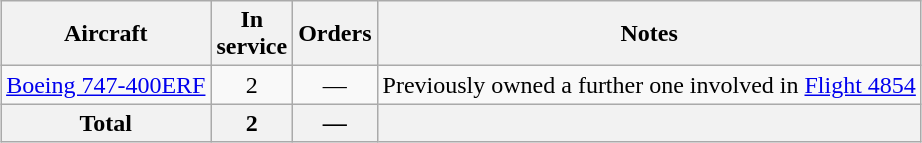<table class="wikitable" style="margin:0.5em auto;text-align:center">
<tr>
<th>Aircraft</th>
<th>In <br> service</th>
<th>Orders</th>
<th>Notes</th>
</tr>
<tr>
<td><a href='#'>Boeing 747-400ERF</a></td>
<td>2</td>
<td>—</td>
<td>Previously owned a further one involved in <a href='#'>Flight 4854</a></td>
</tr>
<tr>
<th>Total</th>
<th>2</th>
<th>—</th>
<th></th>
</tr>
</table>
